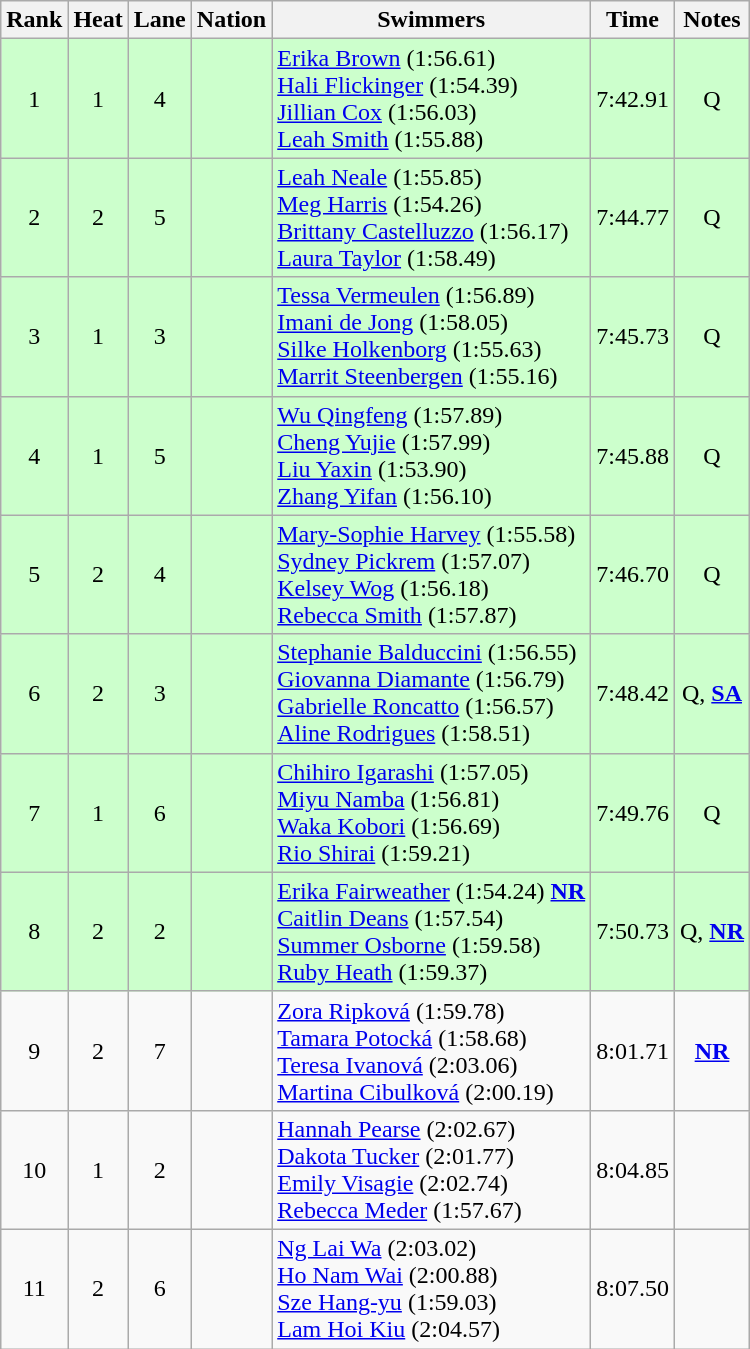<table class="wikitable sortable" style="text-align:center">
<tr>
<th>Rank</th>
<th>Heat</th>
<th>Lane</th>
<th>Nation</th>
<th>Swimmers</th>
<th>Time</th>
<th>Notes</th>
</tr>
<tr bgcolor=ccffcc>
<td>1</td>
<td>1</td>
<td>4</td>
<td align=left></td>
<td align=left><a href='#'>Erika Brown</a> (1:56.61)<br><a href='#'>Hali Flickinger</a> (1:54.39)<br><a href='#'>Jillian Cox</a> (1:56.03)<br><a href='#'>Leah Smith</a> (1:55.88)</td>
<td>7:42.91</td>
<td>Q</td>
</tr>
<tr bgcolor=ccffcc>
<td>2</td>
<td>2</td>
<td>5</td>
<td align=left></td>
<td align=left><a href='#'>Leah Neale</a> (1:55.85)<br><a href='#'>Meg Harris</a> (1:54.26)<br><a href='#'>Brittany Castelluzzo</a> (1:56.17)<br><a href='#'>Laura Taylor</a> (1:58.49)</td>
<td>7:44.77</td>
<td>Q</td>
</tr>
<tr bgcolor=ccffcc>
<td>3</td>
<td>1</td>
<td>3</td>
<td align=left></td>
<td align=left><a href='#'>Tessa Vermeulen</a> (1:56.89)<br><a href='#'>Imani de Jong</a> (1:58.05)<br><a href='#'>Silke Holkenborg</a> (1:55.63)<br><a href='#'>Marrit Steenbergen</a> (1:55.16)</td>
<td>7:45.73</td>
<td>Q</td>
</tr>
<tr bgcolor=ccffcc>
<td>4</td>
<td>1</td>
<td>5</td>
<td align=left></td>
<td align=left><a href='#'>Wu Qingfeng</a> (1:57.89)<br><a href='#'>Cheng Yujie</a> (1:57.99)<br><a href='#'>Liu Yaxin</a> (1:53.90)<br><a href='#'>Zhang Yifan</a> (1:56.10)</td>
<td>7:45.88</td>
<td>Q</td>
</tr>
<tr bgcolor=ccffcc>
<td>5</td>
<td>2</td>
<td>4</td>
<td align=left></td>
<td align=left><a href='#'>Mary-Sophie Harvey</a> (1:55.58)<br><a href='#'>Sydney Pickrem</a> (1:57.07)<br><a href='#'>Kelsey Wog</a> (1:56.18)<br><a href='#'>Rebecca Smith</a> (1:57.87)</td>
<td>7:46.70</td>
<td>Q</td>
</tr>
<tr bgcolor=ccffcc>
<td>6</td>
<td>2</td>
<td>3</td>
<td align=left></td>
<td align=left><a href='#'>Stephanie Balduccini</a> (1:56.55)<br><a href='#'>Giovanna Diamante</a> (1:56.79)<br><a href='#'>Gabrielle Roncatto</a> (1:56.57)<br><a href='#'>Aline Rodrigues</a> (1:58.51)</td>
<td>7:48.42</td>
<td>Q, <strong><a href='#'>SA</a></strong></td>
</tr>
<tr bgcolor=ccffcc>
<td>7</td>
<td>1</td>
<td>6</td>
<td align=left></td>
<td align=left><a href='#'>Chihiro Igarashi</a> (1:57.05)<br><a href='#'>Miyu Namba</a> (1:56.81)<br><a href='#'>Waka Kobori</a> (1:56.69)<br><a href='#'>Rio Shirai</a> (1:59.21)</td>
<td>7:49.76</td>
<td>Q</td>
</tr>
<tr bgcolor=ccffcc>
<td>8</td>
<td>2</td>
<td>2</td>
<td align=left></td>
<td align=left><a href='#'>Erika Fairweather</a> (1:54.24) <strong><a href='#'>NR</a></strong><br><a href='#'>Caitlin Deans</a> (1:57.54)<br><a href='#'>Summer Osborne</a> (1:59.58)<br><a href='#'>Ruby Heath</a> (1:59.37)</td>
<td>7:50.73</td>
<td>Q, <strong><a href='#'>NR</a></strong></td>
</tr>
<tr>
<td>9</td>
<td>2</td>
<td>7</td>
<td align=left></td>
<td align=left><a href='#'>Zora Ripková</a> (1:59.78)<br><a href='#'>Tamara Potocká</a> (1:58.68)<br><a href='#'>Teresa Ivanová</a> (2:03.06)<br><a href='#'>Martina Cibulková</a> (2:00.19)</td>
<td>8:01.71</td>
<td><strong><a href='#'>NR</a></strong></td>
</tr>
<tr>
<td>10</td>
<td>1</td>
<td>2</td>
<td align=left></td>
<td align=left><a href='#'>Hannah Pearse</a> (2:02.67)<br><a href='#'>Dakota Tucker</a> (2:01.77)<br><a href='#'>Emily Visagie</a> (2:02.74)<br><a href='#'>Rebecca Meder</a> (1:57.67)</td>
<td>8:04.85</td>
<td></td>
</tr>
<tr>
<td>11</td>
<td>2</td>
<td>6</td>
<td align=left></td>
<td align=left><a href='#'>Ng Lai Wa</a> (2:03.02)<br><a href='#'>Ho Nam Wai</a> (2:00.88)<br><a href='#'>Sze Hang-yu</a> (1:59.03)<br><a href='#'>Lam Hoi Kiu</a>  (2:04.57)</td>
<td>8:07.50</td>
<td></td>
</tr>
</table>
